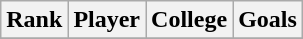<table class="wikitable" style="text-align:center">
<tr>
<th>Rank</th>
<th>Player</th>
<th>College</th>
<th>Goals</th>
</tr>
<tr>
</tr>
</table>
